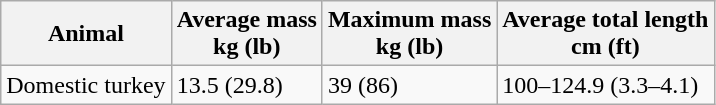<table class="wikitable">
<tr>
<th>Animal</th>
<th>Average mass<br>kg (lb)</th>
<th>Maximum mass<br>kg (lb)</th>
<th>Average total length<br>cm (ft)</th>
</tr>
<tr>
<td>Domestic turkey</td>
<td>13.5 (29.8) </td>
<td>39 (86)</td>
<td>100–124.9 (3.3–4.1)</td>
</tr>
</table>
